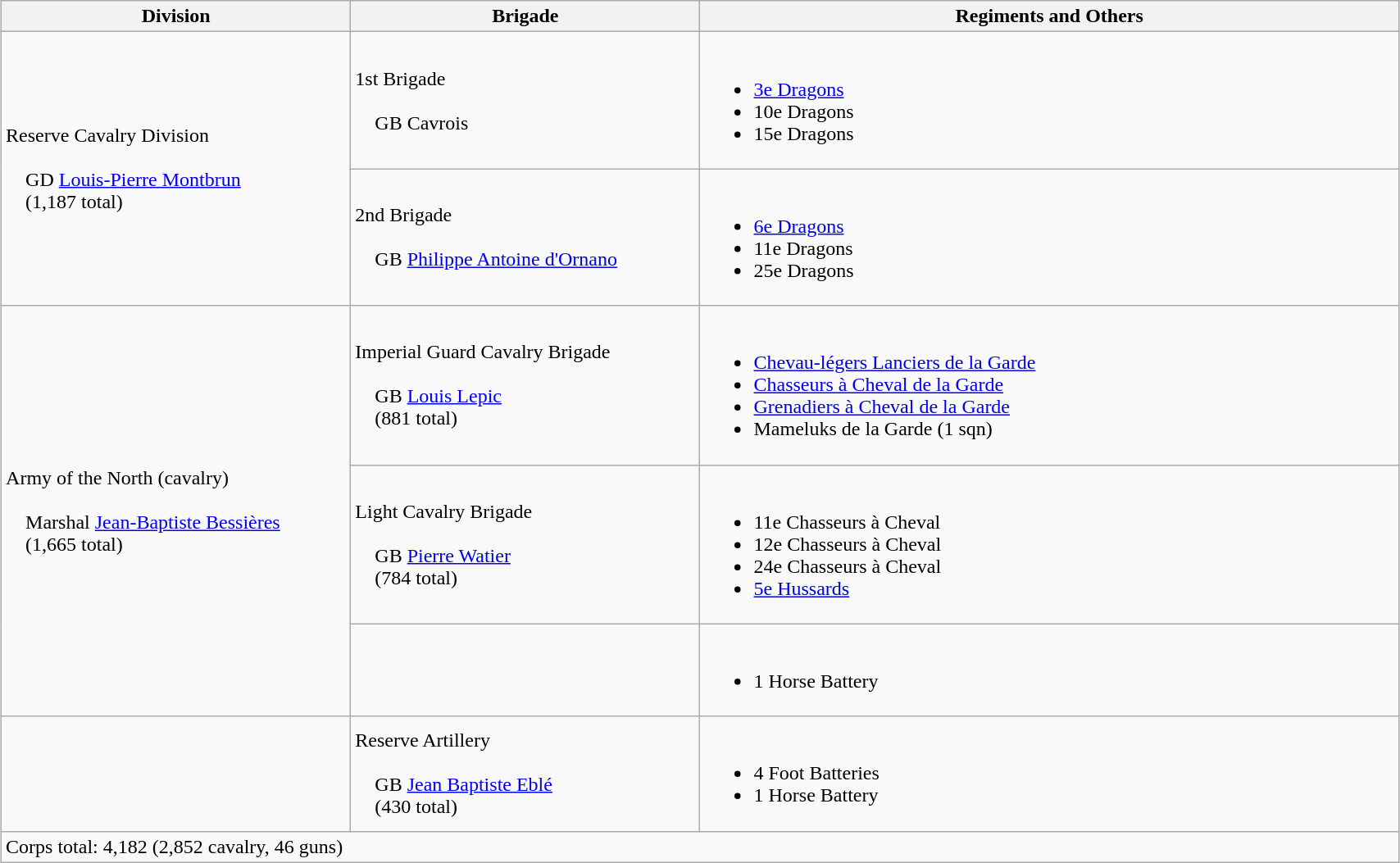<table class="wikitable" width="90%" style="margin: 1em auto 1em auto">
<tr>
<th style="width:25%;">Division</th>
<th style="width:25%;">Brigade</th>
<th>Regiments and Others</th>
</tr>
<tr>
<td rowspan=2>Reserve Cavalry Division<br><br>    GD <a href='#'>Louis-Pierre Montbrun</a>
<br>    (1,187 total)</td>
<td>1st Brigade<br><br>    GB Cavrois</td>
<td><br><ul><li><a href='#'>3e Dragons</a></li><li>10e Dragons</li><li>15e Dragons</li></ul></td>
</tr>
<tr>
<td>2nd Brigade<br><br>    GB <a href='#'>Philippe Antoine d'Ornano</a></td>
<td><br><ul><li><a href='#'>6e Dragons</a></li><li>11e Dragons</li><li>25e Dragons</li></ul></td>
</tr>
<tr>
<td rowspan=3>Army of the North (cavalry)<br><br>    Marshal <a href='#'>Jean-Baptiste Bessières</a>
<br>    (1,665 total)</td>
<td>Imperial Guard Cavalry Brigade<br><br>    GB <a href='#'>Louis Lepic</a>
<br>    (881 total)</td>
<td><br><ul><li><a href='#'>Chevau-légers Lanciers de la Garde</a></li><li><a href='#'>Chasseurs à Cheval de la Garde</a></li><li><a href='#'>Grenadiers à Cheval de la Garde</a></li><li>Mameluks de la Garde (1 sqn)</li></ul></td>
</tr>
<tr>
<td>Light Cavalry Brigade<br><br>    GB <a href='#'>Pierre Watier</a>
<br>    (784 total)</td>
<td><br><ul><li>11e Chasseurs à Cheval</li><li>12e Chasseurs à Cheval</li><li>24e Chasseurs à Cheval</li><li><a href='#'>5e Hussards</a></li></ul></td>
</tr>
<tr>
<td></td>
<td><br><ul><li>1 Horse Battery</li></ul></td>
</tr>
<tr>
<td></td>
<td>Reserve Artillery<br><br>    GB <a href='#'>Jean Baptiste Eblé</a>
<br>    (430 total)</td>
<td><br><ul><li>4 Foot Batteries</li><li>1 Horse Battery</li></ul></td>
</tr>
<tr>
<td colspan=3>Corps total: 4,182 (2,852 cavalry, 46 guns)</td>
</tr>
</table>
